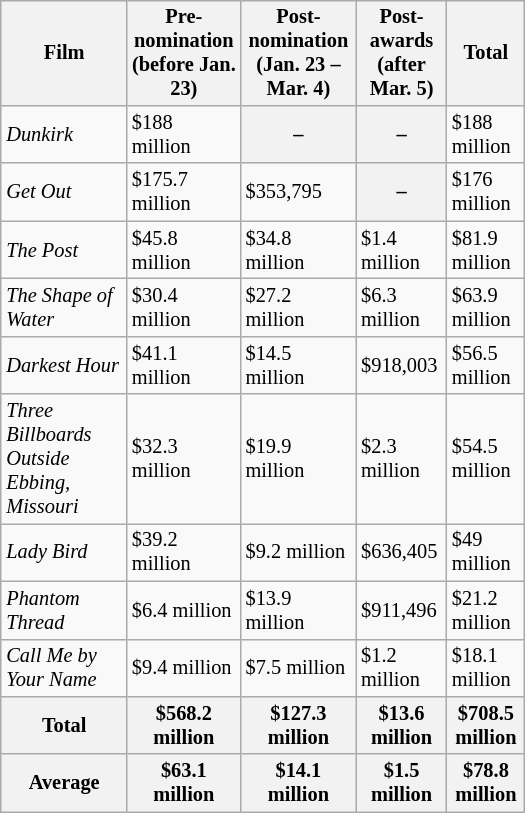<table class="wikitable sortable" style="width:350px; font-size:85%; float:right; clear:right; margin-left:10px">
<tr>
<th scope="col" data-sort-type="text">Film</th>
<th scope="col" data-sort-type="currency">Pre-nomination<br>(before Jan. 23)</th>
<th scope="col" data-sort-type="currency">Post-nomination<br>(Jan. 23 – Mar. 4)</th>
<th scope="col" data-sort-type="currency">Post-awards<br>(after Mar. 5)</th>
<th scope="col" data-sort-type="currency">Total</th>
</tr>
<tr>
<td><em>Dunkirk</em></td>
<td>$188 million</td>
<th>–</th>
<th>–</th>
<td>$188 million</td>
</tr>
<tr>
<td><em>Get Out</em></td>
<td>$175.7 million</td>
<td>$353,795</td>
<th>–</th>
<td>$176 million</td>
</tr>
<tr>
<td><em>The Post</em></td>
<td>$45.8 million</td>
<td>$34.8 million</td>
<td>$1.4 million</td>
<td>$81.9 million</td>
</tr>
<tr>
<td><em>The Shape of Water</em></td>
<td>$30.4 million</td>
<td>$27.2 million</td>
<td>$6.3 million</td>
<td>$63.9 million</td>
</tr>
<tr>
<td><em>Darkest Hour</em></td>
<td>$41.1 million</td>
<td>$14.5 million</td>
<td>$918,003</td>
<td>$56.5 million</td>
</tr>
<tr>
<td><em>Three Billboards Outside Ebbing, Missouri</em></td>
<td>$32.3 million</td>
<td>$19.9 million</td>
<td>$2.3 million</td>
<td>$54.5 million</td>
</tr>
<tr>
<td><em>Lady Bird</em></td>
<td>$39.2 million</td>
<td>$9.2 million</td>
<td>$636,405</td>
<td>$49 million</td>
</tr>
<tr>
<td><em>Phantom Thread</em></td>
<td>$6.4 million</td>
<td>$13.9 million</td>
<td>$911,496</td>
<td>$21.2 million</td>
</tr>
<tr>
<td><em>Call Me by Your Name</em></td>
<td>$9.4 million</td>
<td>$7.5 million</td>
<td>$1.2 million</td>
<td>$18.1 million</td>
</tr>
<tr>
<th>Total</th>
<th>$568.2 million</th>
<th>$127.3 million</th>
<th>$13.6 million</th>
<th>$708.5 million</th>
</tr>
<tr>
<th>Average</th>
<th>$63.1 million</th>
<th>$14.1 million</th>
<th>$1.5 million</th>
<th>$78.8 million</th>
</tr>
</table>
